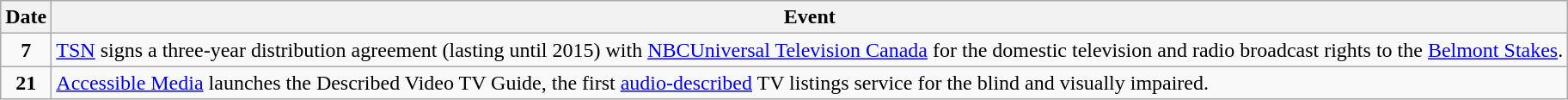<table class="wikitable">
<tr>
<th>Date</th>
<th>Event</th>
</tr>
<tr>
<td style="text-align:center;"><strong>7</strong></td>
<td><a href='#'>TSN</a> signs a three-year distribution agreement (lasting until 2015) with <a href='#'>NBCUniversal Television Canada</a> for the domestic television and radio broadcast rights to the <a href='#'>Belmont Stakes</a>.</td>
</tr>
<tr>
<td style="text-align:center;"><strong>21</strong></td>
<td><a href='#'>Accessible Media</a> launches the Described Video TV Guide, the first <a href='#'>audio-described</a> TV listings service for the blind and visually impaired.</td>
</tr>
</table>
